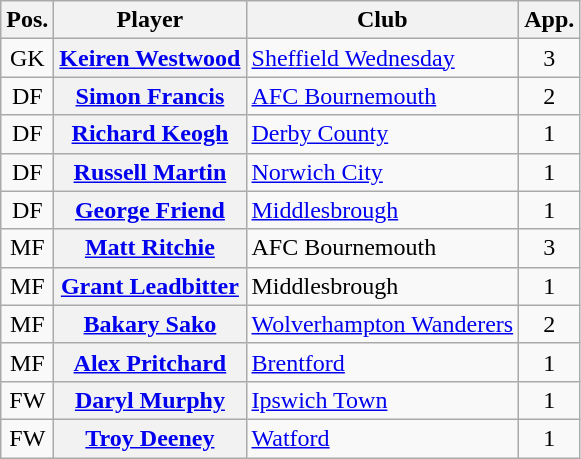<table class="wikitable plainrowheaders" style="text-align: left">
<tr>
<th scope=col>Pos.</th>
<th scope=col>Player</th>
<th scope=col>Club</th>
<th scope=col>App.</th>
</tr>
<tr>
<td style=text-align:center>GK</td>
<th scope=row><a href='#'>Keiren Westwood</a> </th>
<td><a href='#'>Sheffield Wednesday</a></td>
<td style=text-align:center>3</td>
</tr>
<tr>
<td style=text-align:center>DF</td>
<th scope=row><a href='#'>Simon Francis</a></th>
<td><a href='#'>AFC Bournemouth</a></td>
<td style=text-align:center>2</td>
</tr>
<tr>
<td style=text-align:center>DF</td>
<th scope=row><a href='#'>Richard Keogh</a></th>
<td><a href='#'>Derby County</a></td>
<td style=text-align:center>1</td>
</tr>
<tr>
<td style=text-align:center>DF</td>
<th scope=row><a href='#'>Russell Martin</a></th>
<td><a href='#'>Norwich City</a></td>
<td style=text-align:center>1</td>
</tr>
<tr>
<td style=text-align:center>DF</td>
<th scope=row><a href='#'>George Friend</a></th>
<td><a href='#'>Middlesbrough</a></td>
<td style=text-align:center>1</td>
</tr>
<tr>
<td style=text-align:center>MF</td>
<th scope=row><a href='#'>Matt Ritchie</a></th>
<td>AFC Bournemouth</td>
<td style=text-align:center>3</td>
</tr>
<tr>
<td style=text-align:center>MF</td>
<th scope=row><a href='#'>Grant Leadbitter</a></th>
<td>Middlesbrough</td>
<td style=text-align:center>1</td>
</tr>
<tr>
<td style=text-align:center>MF</td>
<th scope=row><a href='#'>Bakary Sako</a></th>
<td><a href='#'>Wolverhampton Wanderers</a></td>
<td style=text-align:center>2</td>
</tr>
<tr>
<td style=text-align:center>MF</td>
<th scope=row><a href='#'>Alex Pritchard</a></th>
<td><a href='#'>Brentford</a></td>
<td style=text-align:center>1</td>
</tr>
<tr>
<td style=text-align:center>FW</td>
<th scope=row><a href='#'>Daryl Murphy</a></th>
<td><a href='#'>Ipswich Town</a></td>
<td style=text-align:center>1</td>
</tr>
<tr>
<td style=text-align:center>FW</td>
<th scope=row><a href='#'>Troy Deeney</a></th>
<td><a href='#'>Watford</a></td>
<td style=text-align:center>1</td>
</tr>
</table>
